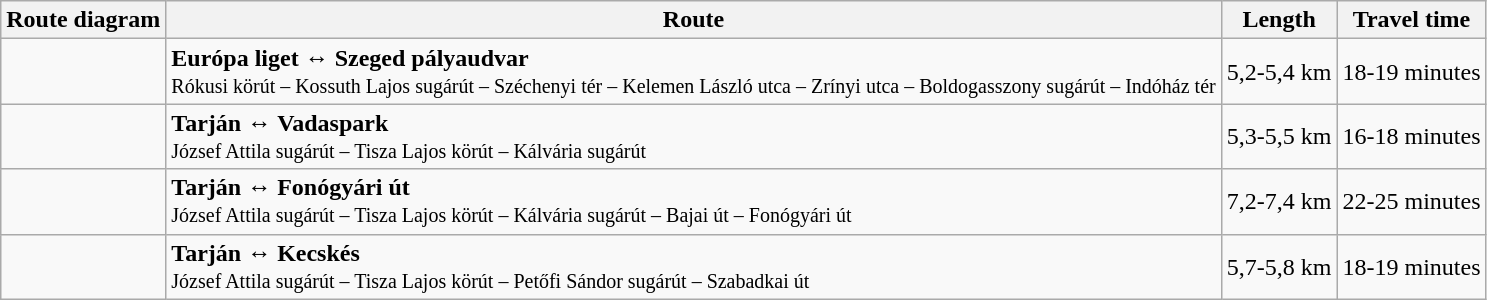<table class="wikitable">
<tr>
<th>Route diagram</th>
<th>Route</th>
<th>Length</th>
<th>Travel time</th>
</tr>
<tr>
<td></td>
<td><strong>Európa liget</strong> ↔ <strong>Szeged pályaudvar</strong><br><small>Rókusi körút – Kossuth Lajos sugárút – Széchenyi tér – Kelemen László utca – Zrínyi utca – Boldogasszony sugárút – Indóház tér</small></td>
<td>5,2-5,4 km</td>
<td>18-19 minutes</td>
</tr>
<tr>
<td></td>
<td><strong>Tarján</strong> ↔ <strong>Vadaspark</strong><br><small>József Attila sugárút – Tisza Lajos körút – Kálvária sugárút</small></td>
<td>5,3-5,5 km</td>
<td>16-18 minutes</td>
</tr>
<tr>
<td></td>
<td><strong>Tarján</strong> ↔ <strong>Fonógyári út</strong><br><small>József Attila sugárút – Tisza Lajos körút – Kálvária sugárút – Bajai út – Fonógyári út</small></td>
<td>7,2-7,4 km</td>
<td>22-25 minutes</td>
</tr>
<tr>
<td></td>
<td><strong>Tarján</strong> ↔ <strong>Kecskés</strong><br><small>József Attila sugárút – Tisza Lajos körút – Petőfi Sándor sugárút – Szabadkai út</small></td>
<td>5,7-5,8 km</td>
<td>18-19 minutes</td>
</tr>
</table>
